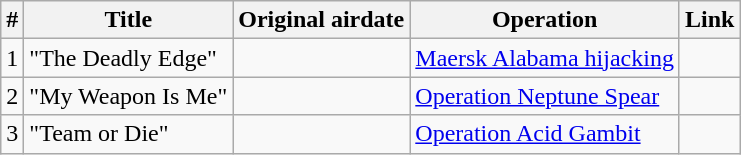<table class="wikitable">
<tr>
<th>#</th>
<th>Title</th>
<th>Original airdate</th>
<th>Operation</th>
<th>Link</th>
</tr>
<tr>
<td>1</td>
<td>"The Deadly Edge"</td>
<td></td>
<td><a href='#'>Maersk Alabama hijacking</a></td>
<td></td>
</tr>
<tr>
<td>2</td>
<td>"My Weapon Is Me"</td>
<td></td>
<td><a href='#'>Operation Neptune Spear</a></td>
<td></td>
</tr>
<tr>
<td>3</td>
<td>"Team or Die"</td>
<td></td>
<td><a href='#'>Operation Acid Gambit</a></td>
<td></td>
</tr>
</table>
